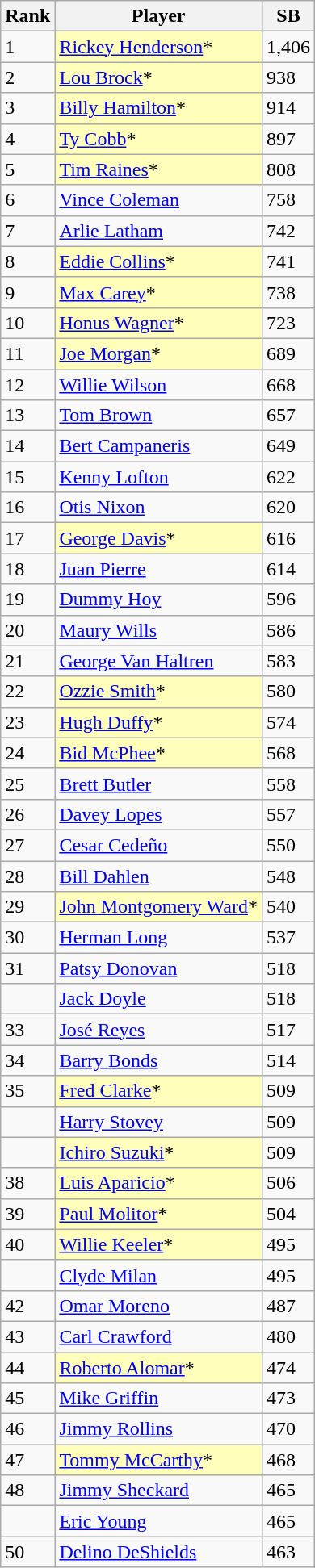<table class="wikitable" style="float:left;">
<tr style="white-space:nowrap;">
<th>Rank</th>
<th>Player</th>
<th>SB</th>
</tr>
<tr>
<td>1</td>
<td style="background:#ffffbb;"><a href='#'>Rickey Henderson</a>*</td>
<td>1,406</td>
</tr>
<tr>
<td>2</td>
<td style="background:#ffffbb;"><a href='#'>Lou Brock</a>*</td>
<td>938</td>
</tr>
<tr>
<td>3</td>
<td style="background:#ffffbb;"><a href='#'>Billy Hamilton</a>*</td>
<td>914</td>
</tr>
<tr>
<td>4</td>
<td style="background:#ffffbb;"><a href='#'>Ty Cobb</a>*</td>
<td>897</td>
</tr>
<tr>
<td>5</td>
<td style="background:#ffffbb;"><a href='#'>Tim Raines</a>*</td>
<td>808</td>
</tr>
<tr>
<td>6</td>
<td><a href='#'>Vince Coleman</a></td>
<td>758</td>
</tr>
<tr>
<td>7</td>
<td><a href='#'>Arlie Latham</a></td>
<td>742</td>
</tr>
<tr>
<td>8</td>
<td style="background:#ffffbb;"><a href='#'>Eddie Collins</a>*</td>
<td>741</td>
</tr>
<tr>
<td>9</td>
<td style="background:#ffffbb;"><a href='#'>Max Carey</a>*</td>
<td>738</td>
</tr>
<tr>
<td>10</td>
<td style="background:#ffffbb;"><a href='#'>Honus Wagner</a>*</td>
<td>723</td>
</tr>
<tr>
<td>11</td>
<td style="background:#ffffbb;"><a href='#'>Joe Morgan</a>*</td>
<td>689</td>
</tr>
<tr>
<td>12</td>
<td><a href='#'>Willie Wilson</a></td>
<td>668</td>
</tr>
<tr>
<td>13</td>
<td><a href='#'>Tom Brown</a></td>
<td>657</td>
</tr>
<tr>
<td>14</td>
<td><a href='#'>Bert Campaneris</a></td>
<td>649</td>
</tr>
<tr>
<td>15</td>
<td><a href='#'>Kenny Lofton</a></td>
<td>622</td>
</tr>
<tr>
<td>16</td>
<td><a href='#'>Otis Nixon</a></td>
<td>620</td>
</tr>
<tr>
<td>17</td>
<td style="background:#ffffbb;"><a href='#'>George Davis</a>*</td>
<td>616</td>
</tr>
<tr>
<td>18</td>
<td><a href='#'>Juan Pierre</a></td>
<td>614</td>
</tr>
<tr>
<td>19</td>
<td><a href='#'>Dummy Hoy</a></td>
<td>596</td>
</tr>
<tr>
<td>20</td>
<td><a href='#'>Maury Wills</a></td>
<td>586</td>
</tr>
<tr>
<td>21</td>
<td><a href='#'>George Van Haltren</a></td>
<td>583</td>
</tr>
<tr>
<td>22</td>
<td style="background:#ffffbb;"><a href='#'>Ozzie Smith</a>*</td>
<td>580</td>
</tr>
<tr>
<td>23</td>
<td style="background:#ffffbb;"><a href='#'>Hugh Duffy</a>*</td>
<td>574</td>
</tr>
<tr>
<td>24</td>
<td style="background:#ffffbb;"><a href='#'>Bid McPhee</a>*</td>
<td>568</td>
</tr>
<tr>
<td>25</td>
<td><a href='#'>Brett Butler</a></td>
<td>558</td>
</tr>
<tr>
<td>26</td>
<td><a href='#'>Davey Lopes</a></td>
<td>557</td>
</tr>
<tr>
<td>27</td>
<td><a href='#'>Cesar Cedeño</a></td>
<td>550</td>
</tr>
<tr>
<td>28</td>
<td><a href='#'>Bill Dahlen</a></td>
<td>548</td>
</tr>
<tr>
<td>29</td>
<td style="background:#ffffbb;"><a href='#'>John Montgomery Ward</a>*</td>
<td>540</td>
</tr>
<tr>
<td>30</td>
<td><a href='#'>Herman Long</a></td>
<td>537</td>
</tr>
<tr>
<td>31</td>
<td><a href='#'>Patsy Donovan</a></td>
<td>518</td>
</tr>
<tr>
<td></td>
<td><a href='#'>Jack Doyle</a></td>
<td>518</td>
</tr>
<tr>
<td>33</td>
<td><a href='#'>José Reyes</a></td>
<td>517</td>
</tr>
<tr>
<td>34</td>
<td><a href='#'>Barry Bonds</a></td>
<td>514</td>
</tr>
<tr>
<td>35</td>
<td style="background:#ffffbb;"><a href='#'>Fred Clarke</a>*</td>
<td>509</td>
</tr>
<tr>
<td></td>
<td><a href='#'>Harry Stovey</a></td>
<td>509</td>
</tr>
<tr>
<td></td>
<td style="background:#ffffbb;"><a href='#'>Ichiro Suzuki</a>*</td>
<td>509</td>
</tr>
<tr>
<td>38</td>
<td style="background:#ffffbb;"><a href='#'>Luis Aparicio</a>*</td>
<td>506</td>
</tr>
<tr>
<td>39</td>
<td style="background:#ffffbb;"><a href='#'>Paul Molitor</a>*</td>
<td>504</td>
</tr>
<tr>
<td>40</td>
<td style="background:#ffffbb;"><a href='#'>Willie Keeler</a>*</td>
<td>495</td>
</tr>
<tr>
<td></td>
<td><a href='#'>Clyde Milan</a></td>
<td>495</td>
</tr>
<tr>
<td>42</td>
<td><a href='#'>Omar Moreno</a></td>
<td>487</td>
</tr>
<tr>
<td>43</td>
<td><a href='#'>Carl Crawford</a></td>
<td>480</td>
</tr>
<tr>
<td>44</td>
<td style="background:#ffffbb;"><a href='#'>Roberto Alomar</a>*</td>
<td>474</td>
</tr>
<tr>
<td>45</td>
<td><a href='#'>Mike Griffin</a></td>
<td>473</td>
</tr>
<tr>
<td>46</td>
<td><a href='#'>Jimmy Rollins</a></td>
<td>470</td>
</tr>
<tr>
<td>47</td>
<td style="background:#ffffbb;"><a href='#'>Tommy McCarthy</a>*</td>
<td>468</td>
</tr>
<tr>
<td>48</td>
<td><a href='#'>Jimmy Sheckard</a></td>
<td>465</td>
</tr>
<tr>
<td></td>
<td><a href='#'>Eric Young</a></td>
<td>465</td>
</tr>
<tr>
<td>50</td>
<td><a href='#'>Delino DeShields</a></td>
<td>463</td>
</tr>
</table>
